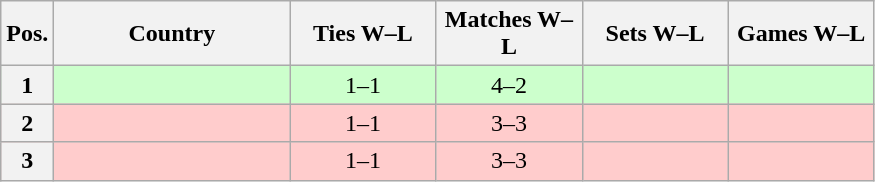<table class="wikitable nowrap" style=text-align:center>
<tr>
<th>Pos.</th>
<th width=150>Country</th>
<th width=90>Ties W–L</th>
<th width=90>Matches W–L</th>
<th width=90>Sets W–L</th>
<th width=90>Games W–L</th>
</tr>
<tr style="background:#ccffcc;">
<th>1</th>
<td align=left><strong></strong></td>
<td>1–1</td>
<td>4–2</td>
<td></td>
<td></td>
</tr>
<tr style="background:#ffcccc;">
<th>2</th>
<td align=left><em></em></td>
<td>1–1</td>
<td>3–3</td>
<td></td>
<td></td>
</tr>
<tr style="background:#ffcccc;">
<th>3</th>
<td align=left><em></em></td>
<td>1–1</td>
<td>3–3</td>
<td></td>
<td></td>
</tr>
</table>
